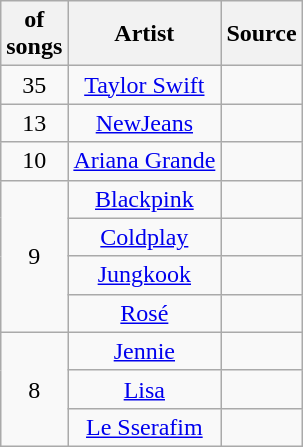<table class="wikitable" style="text-align: center;">
<tr>
<th> of <br>songs</th>
<th>Artist</th>
<th>Source</th>
</tr>
<tr>
<td>35</td>
<td><a href='#'>Taylor Swift</a></td>
<td></td>
</tr>
<tr>
<td>13</td>
<td><a href='#'>NewJeans</a></td>
<td></td>
</tr>
<tr>
<td>10</td>
<td><a href='#'>Ariana Grande</a></td>
<td></td>
</tr>
<tr>
<td rowspan="4">9</td>
<td><a href='#'>Blackpink</a></td>
<td></td>
</tr>
<tr>
<td><a href='#'>Coldplay</a></td>
<td></td>
</tr>
<tr>
<td><a href='#'>Jungkook</a></td>
<td></td>
</tr>
<tr>
<td><a href='#'>Rosé</a></td>
<td></td>
</tr>
<tr>
<td rowspan="4">8</td>
<td><a href='#'>Jennie</a></td>
<td></td>
</tr>
<tr>
<td><a href='#'>Lisa</a></td>
<td></td>
</tr>
<tr>
<td><a href='#'>Le Sserafim</a></td>
<td></td>
</tr>
</table>
